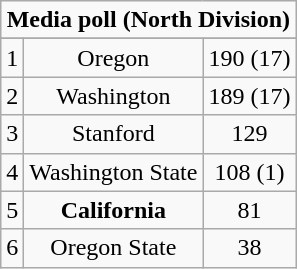<table class="wikitable" style="display: inline-table;">
<tr>
<td align="center" Colspan="3"><strong>Media poll (North Division)</strong></td>
</tr>
<tr align="center">
</tr>
<tr align="center">
<td>1</td>
<td>Oregon</td>
<td>190 (17)</td>
</tr>
<tr align="center">
<td>2</td>
<td>Washington</td>
<td>189 (17)</td>
</tr>
<tr align="center">
<td>3</td>
<td>Stanford</td>
<td>129</td>
</tr>
<tr align="center">
<td>4</td>
<td>Washington State</td>
<td>108 (1)</td>
</tr>
<tr align="center">
<td>5</td>
<td><strong>California</strong></td>
<td>81</td>
</tr>
<tr align="center">
<td>6</td>
<td>Oregon State</td>
<td>38</td>
</tr>
</table>
